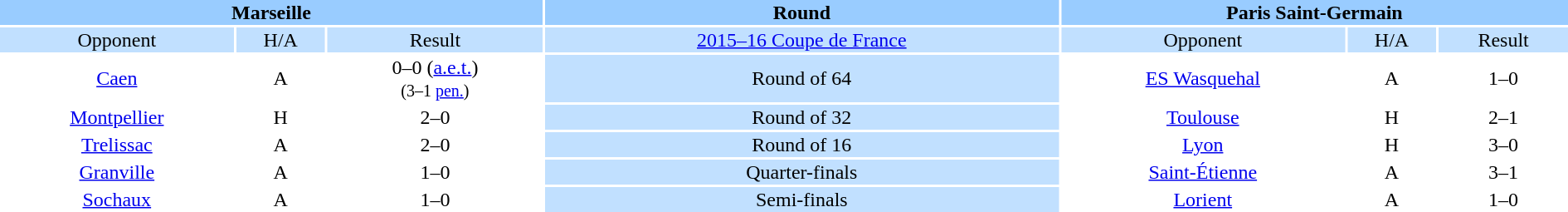<table style="width:100%; text-align:center;">
<tr style="vertical-align:top; background:#9cf;">
<th colspan=3 style="width:1*">Marseille</th>
<th><strong>Round</strong></th>
<th colspan=3 style="width:1*">Paris Saint-Germain</th>
</tr>
<tr style="vertical-align:top; background:#c1e0ff;">
<td>Opponent</td>
<td>H/A</td>
<td>Result</td>
<td><a href='#'>2015–16 Coupe de France</a></td>
<td>Opponent</td>
<td>H/A</td>
<td>Result</td>
</tr>
<tr>
<td><a href='#'>Caen</a></td>
<td>A</td>
<td>0–0 (<a href='#'>a.e.t.</a>) <br> <small>(3–1 <a href='#'>pen.</a>)</small></td>
<td style="background:#c1e0ff;">Round of 64</td>
<td><a href='#'>ES Wasquehal</a></td>
<td>A</td>
<td>1–0</td>
</tr>
<tr>
<td><a href='#'>Montpellier</a></td>
<td>H</td>
<td>2–0</td>
<td style="background:#c1e0ff;">Round of 32</td>
<td><a href='#'>Toulouse</a></td>
<td>H</td>
<td>2–1</td>
</tr>
<tr>
<td><a href='#'>Trelissac</a></td>
<td>A</td>
<td>2–0</td>
<td style="background:#c1e0ff;">Round of 16</td>
<td><a href='#'>Lyon</a></td>
<td>H</td>
<td>3–0</td>
</tr>
<tr>
<td><a href='#'>Granville</a></td>
<td>A</td>
<td>1–0</td>
<td style="background:#c1e0ff;">Quarter-finals</td>
<td><a href='#'>Saint-Étienne</a></td>
<td>A</td>
<td>3–1</td>
</tr>
<tr>
<td><a href='#'>Sochaux</a></td>
<td>A</td>
<td>1–0</td>
<td style="background:#c1e0ff;">Semi-finals</td>
<td><a href='#'>Lorient</a></td>
<td>A</td>
<td>1–0</td>
</tr>
</table>
